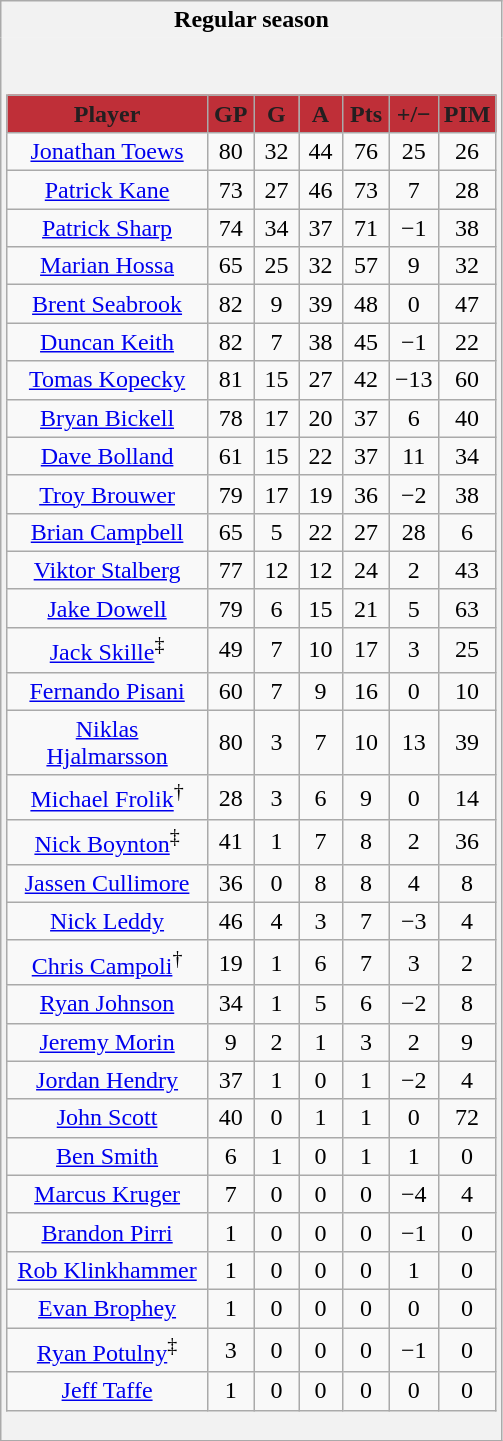<table class="wikitable" style="border: 1px solid #aaa;">
<tr>
<th style="border: 0;">Regular season</th>
</tr>
<tr>
<td style="background: #f2f2f2; border: 0; text-align: center;"><br><table class="wikitable" width="100%">
<tr>
<th style="background:#BF2F38; color:#231F20;" width="47%">Player</th>
<th style="background:#BF2F38; color:#231F20;" width="10%">GP</th>
<th style="background:#BF2F38; color:#231F20;" width="10%">G</th>
<th style="background:#BF2F38; color:#231F20;" width="10%">A</th>
<th style="background:#BF2F38; color:#231F20;" width="10%">Pts</th>
<th style="background:#BF2F38; color:#231F20;" width="10%">+/−</th>
<th style="background:#BF2F38; color:#231F20;" width="10%">PIM</th>
</tr>
<tr>
<td><a href='#'>Jonathan Toews</a></td>
<td>80</td>
<td>32</td>
<td>44</td>
<td>76</td>
<td>25</td>
<td>26</td>
</tr>
<tr>
<td><a href='#'>Patrick Kane</a></td>
<td>73</td>
<td>27</td>
<td>46</td>
<td>73</td>
<td>7</td>
<td>28</td>
</tr>
<tr>
<td><a href='#'>Patrick Sharp</a></td>
<td>74</td>
<td>34</td>
<td>37</td>
<td>71</td>
<td>−1</td>
<td>38</td>
</tr>
<tr>
<td><a href='#'>Marian Hossa</a></td>
<td>65</td>
<td>25</td>
<td>32</td>
<td>57</td>
<td>9</td>
<td>32</td>
</tr>
<tr>
<td><a href='#'>Brent Seabrook</a></td>
<td>82</td>
<td>9</td>
<td>39</td>
<td>48</td>
<td>0</td>
<td>47</td>
</tr>
<tr>
<td><a href='#'>Duncan Keith</a></td>
<td>82</td>
<td>7</td>
<td>38</td>
<td>45</td>
<td>−1</td>
<td>22</td>
</tr>
<tr>
<td><a href='#'>Tomas Kopecky</a></td>
<td>81</td>
<td>15</td>
<td>27</td>
<td>42</td>
<td>−13</td>
<td>60</td>
</tr>
<tr>
<td><a href='#'>Bryan Bickell</a></td>
<td>78</td>
<td>17</td>
<td>20</td>
<td>37</td>
<td>6</td>
<td>40</td>
</tr>
<tr>
<td><a href='#'>Dave Bolland</a></td>
<td>61</td>
<td>15</td>
<td>22</td>
<td>37</td>
<td>11</td>
<td>34</td>
</tr>
<tr>
<td><a href='#'>Troy Brouwer</a></td>
<td>79</td>
<td>17</td>
<td>19</td>
<td>36</td>
<td>−2</td>
<td>38</td>
</tr>
<tr>
<td><a href='#'>Brian Campbell</a></td>
<td>65</td>
<td>5</td>
<td>22</td>
<td>27</td>
<td>28</td>
<td>6</td>
</tr>
<tr>
<td><a href='#'>Viktor Stalberg</a></td>
<td>77</td>
<td>12</td>
<td>12</td>
<td>24</td>
<td>2</td>
<td>43</td>
</tr>
<tr>
<td><a href='#'>Jake Dowell</a></td>
<td>79</td>
<td>6</td>
<td>15</td>
<td>21</td>
<td>5</td>
<td>63</td>
</tr>
<tr>
<td><a href='#'>Jack Skille</a><sup>‡</sup></td>
<td>49</td>
<td>7</td>
<td>10</td>
<td>17</td>
<td>3</td>
<td>25</td>
</tr>
<tr>
<td><a href='#'>Fernando Pisani</a></td>
<td>60</td>
<td>7</td>
<td>9</td>
<td>16</td>
<td>0</td>
<td>10</td>
</tr>
<tr>
<td><a href='#'>Niklas Hjalmarsson</a></td>
<td>80</td>
<td>3</td>
<td>7</td>
<td>10</td>
<td>13</td>
<td>39</td>
</tr>
<tr>
<td><a href='#'>Michael Frolik</a><sup>†</sup></td>
<td>28</td>
<td>3</td>
<td>6</td>
<td>9</td>
<td>0</td>
<td>14</td>
</tr>
<tr>
<td><a href='#'>Nick Boynton</a><sup>‡</sup></td>
<td>41</td>
<td>1</td>
<td>7</td>
<td>8</td>
<td>2</td>
<td>36</td>
</tr>
<tr>
<td><a href='#'>Jassen Cullimore</a></td>
<td>36</td>
<td>0</td>
<td>8</td>
<td>8</td>
<td>4</td>
<td>8</td>
</tr>
<tr>
<td><a href='#'>Nick Leddy</a></td>
<td>46</td>
<td>4</td>
<td>3</td>
<td>7</td>
<td>−3</td>
<td>4</td>
</tr>
<tr>
<td><a href='#'>Chris Campoli</a><sup>†</sup></td>
<td>19</td>
<td>1</td>
<td>6</td>
<td>7</td>
<td>3</td>
<td>2</td>
</tr>
<tr>
<td><a href='#'>Ryan Johnson</a></td>
<td>34</td>
<td>1</td>
<td>5</td>
<td>6</td>
<td>−2</td>
<td>8</td>
</tr>
<tr>
<td><a href='#'>Jeremy Morin</a></td>
<td>9</td>
<td>2</td>
<td>1</td>
<td>3</td>
<td>2</td>
<td>9</td>
</tr>
<tr>
<td><a href='#'>Jordan Hendry</a></td>
<td>37</td>
<td>1</td>
<td>0</td>
<td>1</td>
<td>−2</td>
<td>4</td>
</tr>
<tr>
<td><a href='#'>John Scott</a></td>
<td>40</td>
<td>0</td>
<td>1</td>
<td>1</td>
<td>0</td>
<td>72</td>
</tr>
<tr>
<td><a href='#'>Ben Smith</a></td>
<td>6</td>
<td>1</td>
<td>0</td>
<td>1</td>
<td>1</td>
<td>0</td>
</tr>
<tr>
<td><a href='#'>Marcus Kruger</a></td>
<td>7</td>
<td>0</td>
<td>0</td>
<td>0</td>
<td>−4</td>
<td>4</td>
</tr>
<tr>
<td><a href='#'>Brandon Pirri</a></td>
<td>1</td>
<td>0</td>
<td>0</td>
<td>0</td>
<td>−1</td>
<td>0</td>
</tr>
<tr>
<td><a href='#'>Rob Klinkhammer</a></td>
<td>1</td>
<td>0</td>
<td>0</td>
<td>0</td>
<td>1</td>
<td>0</td>
</tr>
<tr>
<td><a href='#'>Evan Brophey</a></td>
<td>1</td>
<td>0</td>
<td>0</td>
<td>0</td>
<td>0</td>
<td>0</td>
</tr>
<tr>
<td><a href='#'>Ryan Potulny</a><sup>‡</sup></td>
<td>3</td>
<td>0</td>
<td>0</td>
<td>0</td>
<td>−1</td>
<td>0</td>
</tr>
<tr>
<td><a href='#'>Jeff Taffe</a></td>
<td>1</td>
<td>0</td>
<td>0</td>
<td>0</td>
<td>0</td>
<td>0</td>
</tr>
</table>
</td>
</tr>
</table>
